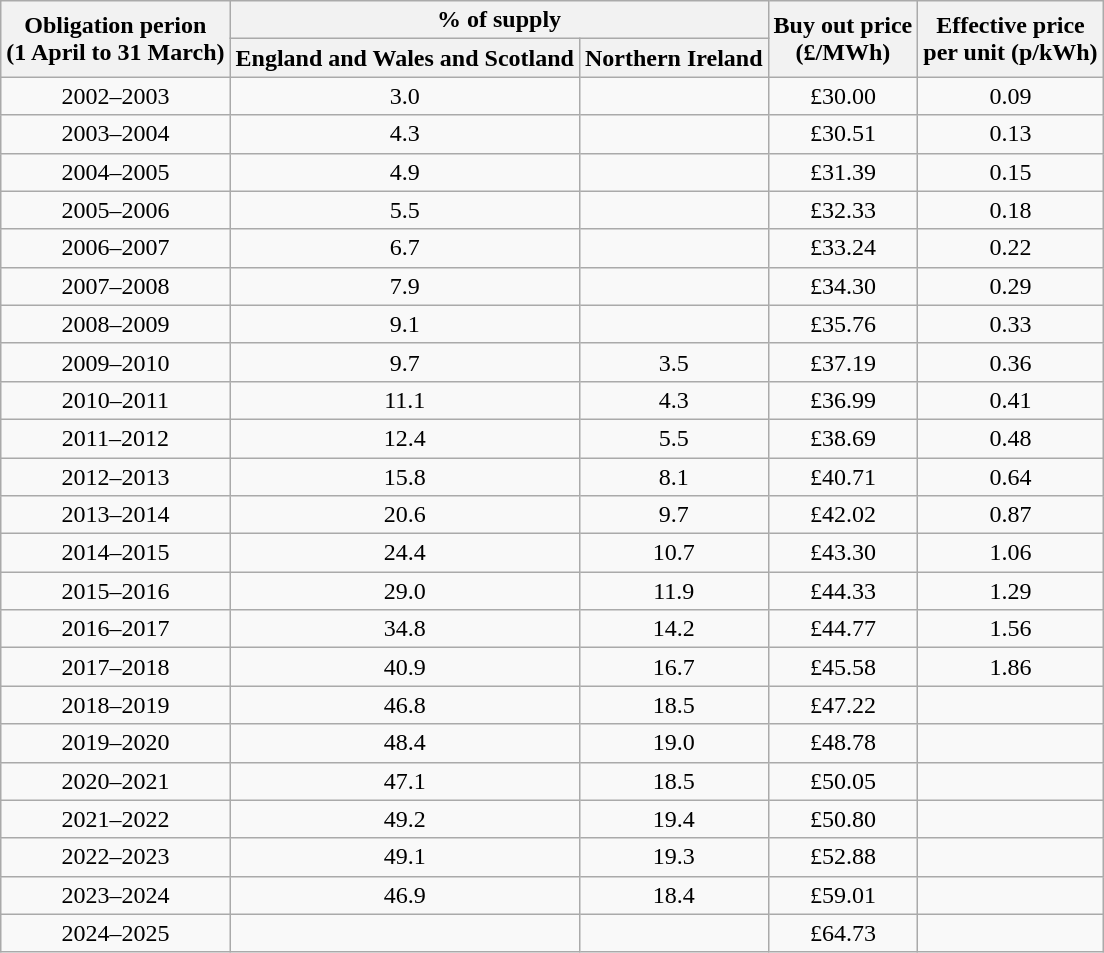<table class="wikitable" style="text-align:center">
<tr>
<th rowspan="2">Obligation perion<br>(1 April to 31 March)</th>
<th colspan="2">% of supply</th>
<th rowspan="2">Buy out price<br>(£/MWh)</th>
<th rowspan="2">Effective price<br>per unit (p/kWh)</th>
</tr>
<tr>
<th>England and Wales and Scotland</th>
<th>Northern Ireland</th>
</tr>
<tr>
<td>2002–2003</td>
<td>3.0</td>
<td></td>
<td>£30.00</td>
<td>0.09</td>
</tr>
<tr>
<td>2003–2004</td>
<td>4.3</td>
<td></td>
<td>£30.51</td>
<td>0.13</td>
</tr>
<tr>
<td>2004–2005</td>
<td>4.9</td>
<td></td>
<td>£31.39</td>
<td>0.15</td>
</tr>
<tr>
<td>2005–2006</td>
<td>5.5</td>
<td></td>
<td>£32.33</td>
<td>0.18</td>
</tr>
<tr>
<td>2006–2007</td>
<td>6.7</td>
<td></td>
<td>£33.24</td>
<td>0.22</td>
</tr>
<tr>
<td>2007–2008</td>
<td>7.9</td>
<td></td>
<td>£34.30</td>
<td>0.29</td>
</tr>
<tr>
<td>2008–2009</td>
<td>9.1</td>
<td></td>
<td>£35.76</td>
<td>0.33</td>
</tr>
<tr>
<td>2009–2010</td>
<td>9.7</td>
<td>3.5</td>
<td>£37.19</td>
<td>0.36</td>
</tr>
<tr>
<td>2010–2011</td>
<td>11.1</td>
<td>4.3</td>
<td>£36.99</td>
<td>0.41</td>
</tr>
<tr>
<td>2011–2012</td>
<td>12.4</td>
<td>5.5</td>
<td>£38.69</td>
<td>0.48</td>
</tr>
<tr |->
<td>2012–2013</td>
<td>15.8</td>
<td>8.1</td>
<td>£40.71</td>
<td>0.64</td>
</tr>
<tr>
<td>2013–2014</td>
<td>20.6</td>
<td>9.7</td>
<td>£42.02</td>
<td>0.87</td>
</tr>
<tr>
<td>2014–2015</td>
<td>24.4</td>
<td>10.7</td>
<td>£43.30</td>
<td>1.06</td>
</tr>
<tr>
<td>2015–2016</td>
<td>29.0</td>
<td>11.9</td>
<td>£44.33</td>
<td>1.29</td>
</tr>
<tr>
<td>2016–2017</td>
<td>34.8</td>
<td>14.2</td>
<td>£44.77</td>
<td>1.56</td>
</tr>
<tr>
<td>2017–2018</td>
<td>40.9</td>
<td>16.7</td>
<td>£45.58</td>
<td>1.86</td>
</tr>
<tr>
<td>2018–2019</td>
<td>46.8</td>
<td>18.5</td>
<td>£47.22</td>
<td></td>
</tr>
<tr>
<td>2019–2020</td>
<td>48.4</td>
<td>19.0</td>
<td>£48.78</td>
<td></td>
</tr>
<tr>
<td>2020–2021</td>
<td>47.1</td>
<td>18.5</td>
<td>£50.05</td>
<td></td>
</tr>
<tr>
<td>2021–2022</td>
<td>49.2</td>
<td>19.4</td>
<td>£50.80</td>
<td></td>
</tr>
<tr>
<td>2022–2023</td>
<td>49.1</td>
<td>19.3</td>
<td>£52.88</td>
<td></td>
</tr>
<tr>
<td>2023–2024</td>
<td>46.9</td>
<td>18.4</td>
<td>£59.01</td>
<td></td>
</tr>
<tr>
<td>2024–2025</td>
<td></td>
<td></td>
<td>£64.73</td>
<td></td>
</tr>
</table>
